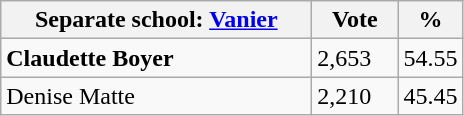<table class="wikitable">
<tr>
<th bgcolor="#DDDDFF" width="200px">Separate school: <a href='#'>Vanier</a></th>
<th bgcolor="#DDDDFF" width="50px">Vote</th>
<th bgcolor="#DDDDFF" width="30px">%</th>
</tr>
<tr>
<td><strong>Claudette Boyer</strong></td>
<td>2,653</td>
<td>54.55</td>
</tr>
<tr>
<td>Denise Matte</td>
<td>2,210</td>
<td>45.45</td>
</tr>
</table>
